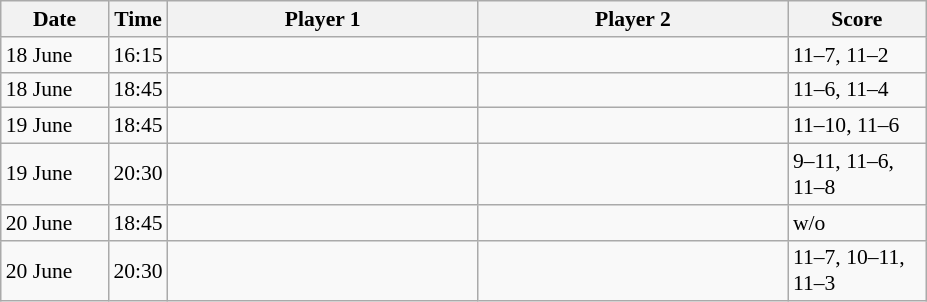<table class="sortable wikitable" style="font-size:90%">
<tr>
<th width="65">Date</th>
<th width="30">Time</th>
<th width="200">Player 1</th>
<th width="200">Player 2</th>
<th width="85">Score</th>
</tr>
<tr>
<td>18 June</td>
<td>16:15</td>
<td><strong></strong></td>
<td></td>
<td>11–7, 11–2</td>
</tr>
<tr>
<td>18 June</td>
<td>18:45</td>
<td><strong></strong></td>
<td></td>
<td>11–6, 11–4</td>
</tr>
<tr>
<td>19 June</td>
<td>18:45</td>
<td><strong></strong></td>
<td></td>
<td>11–10, 11–6</td>
</tr>
<tr>
<td>19 June</td>
<td>20:30</td>
<td><strong></strong></td>
<td></td>
<td>9–11, 11–6, 11–8</td>
</tr>
<tr>
<td>20 June</td>
<td>18:45</td>
<td><strong></strong></td>
<td></td>
<td>w/o</td>
</tr>
<tr>
<td>20 June</td>
<td>20:30</td>
<td><strong></strong></td>
<td></td>
<td>11–7, 10–11, 11–3</td>
</tr>
</table>
